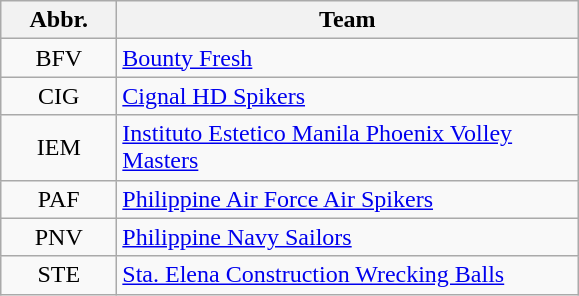<table class="wikitable" style="text-align: center;">
<tr>
<th width=70>Abbr.</th>
<th width=300>Team</th>
</tr>
<tr>
<td>BFV</td>
<td align=left><a href='#'>Bounty Fresh</a></td>
</tr>
<tr>
<td>CIG</td>
<td align=left><a href='#'>Cignal HD Spikers</a></td>
</tr>
<tr>
<td>IEM</td>
<td align=left><a href='#'>Instituto Estetico Manila Phoenix Volley Masters</a></td>
</tr>
<tr>
<td>PAF</td>
<td align=left><a href='#'>Philippine Air Force Air Spikers</a></td>
</tr>
<tr>
<td>PNV</td>
<td align=left><a href='#'>Philippine Navy Sailors</a></td>
</tr>
<tr>
<td>STE</td>
<td align=left><a href='#'>Sta. Elena Construction Wrecking Balls</a></td>
</tr>
</table>
